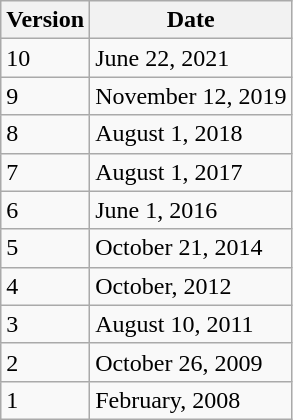<table class="wikitable">
<tr>
<th>Version</th>
<th>Date</th>
</tr>
<tr>
<td>10</td>
<td>June 22, 2021</td>
</tr>
<tr>
<td>9</td>
<td>November 12, 2019</td>
</tr>
<tr>
<td>8</td>
<td>August 1, 2018</td>
</tr>
<tr>
<td>7</td>
<td>August 1, 2017</td>
</tr>
<tr>
<td>6</td>
<td>June 1, 2016</td>
</tr>
<tr>
<td>5</td>
<td>October 21, 2014</td>
</tr>
<tr>
<td>4</td>
<td>October, 2012</td>
</tr>
<tr>
<td>3</td>
<td>August 10, 2011</td>
</tr>
<tr>
<td>2</td>
<td>October 26, 2009</td>
</tr>
<tr>
<td>1</td>
<td>February, 2008</td>
</tr>
</table>
